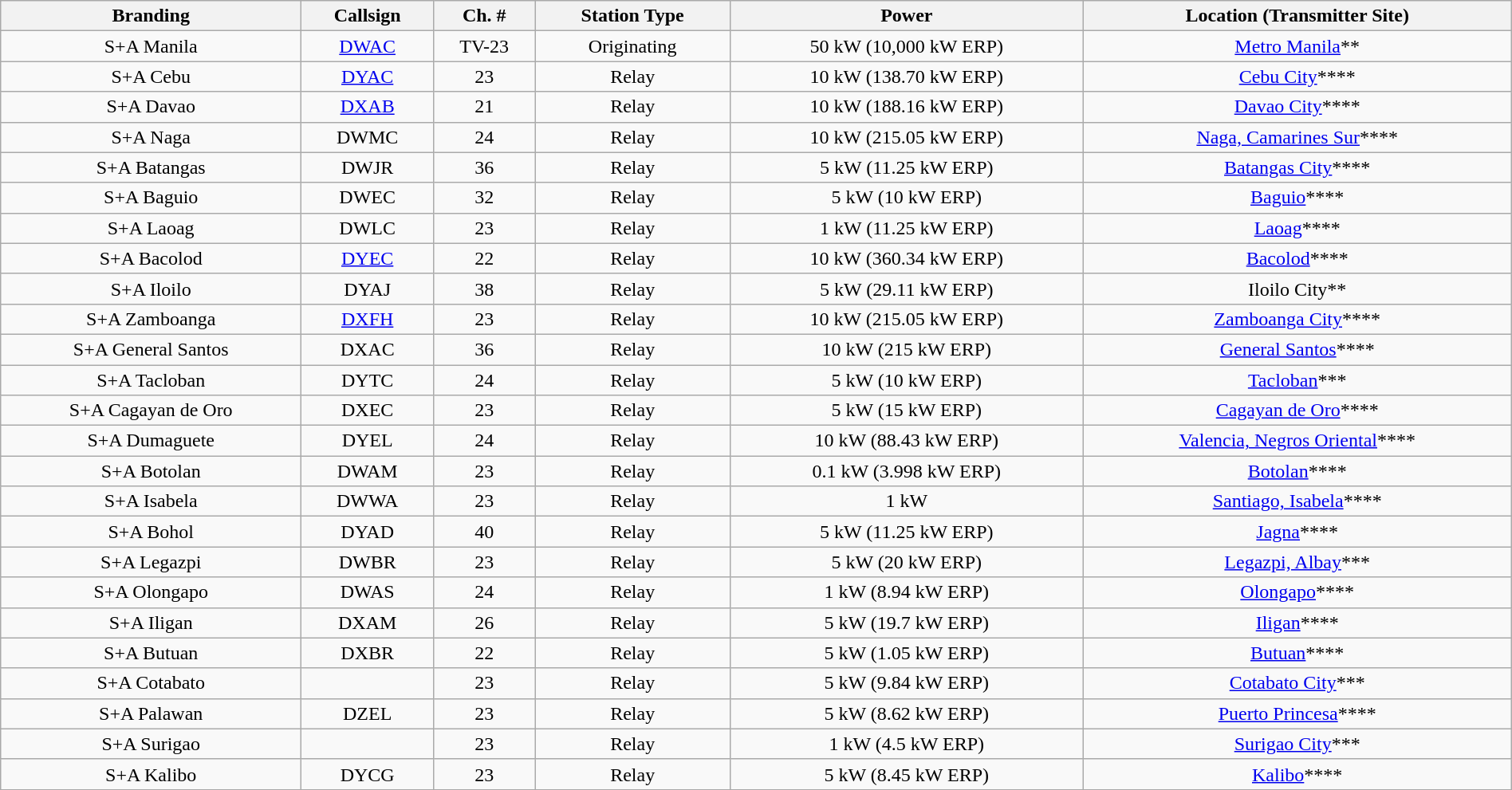<table class="wikitable unsortable" style="width:100%; text-align:center;">
<tr>
<th>Branding</th>
<th>Callsign</th>
<th>Ch. #</th>
<th>Station Type</th>
<th>Power</th>
<th>Location (Transmitter Site)</th>
</tr>
<tr>
<td>S+A Manila</td>
<td><a href='#'>DWAC</a></td>
<td>TV-23</td>
<td>Originating</td>
<td>50 kW (10,000 kW ERP)</td>
<td><a href='#'>Metro Manila</a>**</td>
</tr>
<tr>
<td>S+A Cebu</td>
<td><a href='#'>DYAC</a></td>
<td>23</td>
<td>Relay</td>
<td>10 kW (138.70 kW ERP)</td>
<td><a href='#'>Cebu City</a>****</td>
</tr>
<tr>
<td>S+A Davao</td>
<td><a href='#'>DXAB</a></td>
<td>21</td>
<td>Relay</td>
<td>10 kW (188.16 kW ERP)</td>
<td><a href='#'>Davao City</a>****</td>
</tr>
<tr>
<td>S+A Naga</td>
<td>DWMC</td>
<td>24</td>
<td>Relay</td>
<td>10 kW (215.05 kW ERP)</td>
<td><a href='#'>Naga, Camarines Sur</a>****</td>
</tr>
<tr>
<td>S+A Batangas</td>
<td>DWJR</td>
<td>36</td>
<td>Relay</td>
<td>5 kW (11.25 kW ERP)</td>
<td><a href='#'>Batangas City</a>****</td>
</tr>
<tr>
<td>S+A Baguio</td>
<td>DWEC</td>
<td>32</td>
<td>Relay</td>
<td>5 kW (10 kW ERP)</td>
<td><a href='#'>Baguio</a>****</td>
</tr>
<tr>
<td>S+A Laoag</td>
<td>DWLC</td>
<td>23</td>
<td>Relay</td>
<td>1 kW (11.25 kW ERP)</td>
<td><a href='#'>Laoag</a>****</td>
</tr>
<tr>
<td>S+A Bacolod</td>
<td><a href='#'>DYEC</a></td>
<td>22</td>
<td>Relay</td>
<td>10 kW (360.34 kW ERP)</td>
<td><a href='#'>Bacolod</a>****</td>
</tr>
<tr>
<td>S+A Iloilo</td>
<td>DYAJ</td>
<td>38</td>
<td>Relay</td>
<td>5 kW (29.11 kW ERP)</td>
<td>Iloilo City**</td>
</tr>
<tr>
<td>S+A Zamboanga</td>
<td><a href='#'>DXFH</a></td>
<td>23</td>
<td>Relay</td>
<td>10 kW (215.05 kW ERP)</td>
<td><a href='#'>Zamboanga City</a>****</td>
</tr>
<tr>
<td>S+A General Santos</td>
<td>DXAC</td>
<td>36</td>
<td>Relay</td>
<td>10 kW (215 kW ERP)</td>
<td><a href='#'>General Santos</a>****</td>
</tr>
<tr>
<td>S+A Tacloban</td>
<td>DYTC</td>
<td>24</td>
<td>Relay</td>
<td>5 kW (10 kW ERP)</td>
<td><a href='#'>Tacloban</a>***</td>
</tr>
<tr>
<td>S+A Cagayan de Oro</td>
<td>DXEC</td>
<td>23</td>
<td>Relay</td>
<td>5 kW (15 kW ERP)</td>
<td><a href='#'>Cagayan de Oro</a>****</td>
</tr>
<tr>
<td>S+A Dumaguete</td>
<td>DYEL</td>
<td>24</td>
<td>Relay</td>
<td>10 kW (88.43 kW ERP)</td>
<td><a href='#'>Valencia, Negros Oriental</a>****</td>
</tr>
<tr>
<td>S+A Botolan</td>
<td>DWAM</td>
<td>23</td>
<td>Relay</td>
<td>0.1 kW (3.998 kW ERP)</td>
<td><a href='#'>Botolan</a>****</td>
</tr>
<tr>
<td>S+A Isabela</td>
<td>DWWA</td>
<td>23</td>
<td>Relay</td>
<td>1 kW</td>
<td><a href='#'>Santiago, Isabela</a>****</td>
</tr>
<tr>
<td>S+A Bohol</td>
<td>DYAD</td>
<td>40</td>
<td>Relay</td>
<td>5 kW (11.25 kW ERP)</td>
<td><a href='#'>Jagna</a>****</td>
</tr>
<tr>
<td>S+A Legazpi</td>
<td>DWBR</td>
<td>23</td>
<td>Relay</td>
<td>5 kW (20 kW ERP)</td>
<td><a href='#'>Legazpi, Albay</a>***</td>
</tr>
<tr>
<td>S+A Olongapo</td>
<td>DWAS</td>
<td>24</td>
<td>Relay</td>
<td>1 kW (8.94 kW ERP)</td>
<td><a href='#'>Olongapo</a>****</td>
</tr>
<tr>
<td>S+A Iligan</td>
<td>DXAM</td>
<td>26</td>
<td>Relay</td>
<td>5 kW (19.7 kW ERP)</td>
<td><a href='#'>Iligan</a>****</td>
</tr>
<tr>
<td>S+A Butuan</td>
<td>DXBR</td>
<td>22</td>
<td>Relay</td>
<td>5 kW (1.05 kW ERP)</td>
<td><a href='#'>Butuan</a>****</td>
</tr>
<tr>
<td>S+A Cotabato</td>
<td></td>
<td>23</td>
<td>Relay</td>
<td>5 kW (9.84 kW ERP)</td>
<td><a href='#'>Cotabato City</a>***</td>
</tr>
<tr>
<td>S+A Palawan</td>
<td>DZEL</td>
<td>23</td>
<td>Relay</td>
<td>5 kW (8.62 kW ERP)</td>
<td><a href='#'>Puerto Princesa</a>****</td>
</tr>
<tr>
<td>S+A Surigao</td>
<td></td>
<td>23</td>
<td>Relay</td>
<td>1 kW (4.5 kW ERP)</td>
<td><a href='#'>Surigao City</a>***</td>
</tr>
<tr>
<td>S+A Kalibo</td>
<td>DYCG</td>
<td>23</td>
<td>Relay</td>
<td>5 kW (8.45 kW ERP)</td>
<td><a href='#'>Kalibo</a>****</td>
</tr>
<tr>
</tr>
</table>
